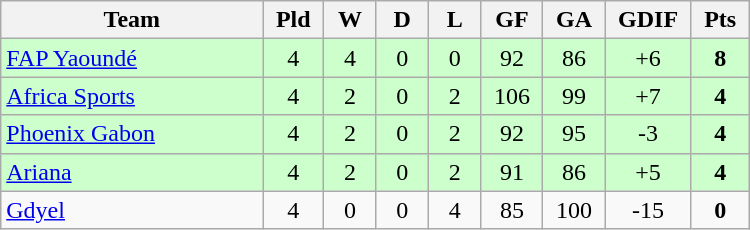<table class=wikitable style="text-align:center" width=500>
<tr>
<th width=25%>Team</th>
<th width=5%>Pld</th>
<th width=5%>W</th>
<th width=5%>D</th>
<th width=5%>L</th>
<th width=5%>GF</th>
<th width=5%>GA</th>
<th width=5%>GDIF</th>
<th width=5%>Pts</th>
</tr>
<tr bgcolor=#ccffcc>
<td align="left"> <a href='#'>FAP Yaoundé</a></td>
<td>4</td>
<td>4</td>
<td>0</td>
<td>0</td>
<td>92</td>
<td>86</td>
<td>+6</td>
<td><strong>8</strong></td>
</tr>
<tr bgcolor=#ccffcc>
<td align="left"> <a href='#'>Africa Sports</a></td>
<td>4</td>
<td>2</td>
<td>0</td>
<td>2</td>
<td>106</td>
<td>99</td>
<td>+7</td>
<td><strong>4</strong></td>
</tr>
<tr bgcolor=#ccffcc>
<td align="left"> <a href='#'>Phoenix Gabon</a></td>
<td>4</td>
<td>2</td>
<td>0</td>
<td>2</td>
<td>92</td>
<td>95</td>
<td>-3</td>
<td><strong>4</strong></td>
</tr>
<tr bgcolor=#ccffcc>
<td align="left"> <a href='#'>Ariana</a></td>
<td>4</td>
<td>2</td>
<td>0</td>
<td>2</td>
<td>91</td>
<td>86</td>
<td>+5</td>
<td><strong>4</strong></td>
</tr>
<tr>
<td align="left"> <a href='#'>Gdyel</a></td>
<td>4</td>
<td>0</td>
<td>0</td>
<td>4</td>
<td>85</td>
<td>100</td>
<td>-15</td>
<td><strong>0</strong></td>
</tr>
</table>
